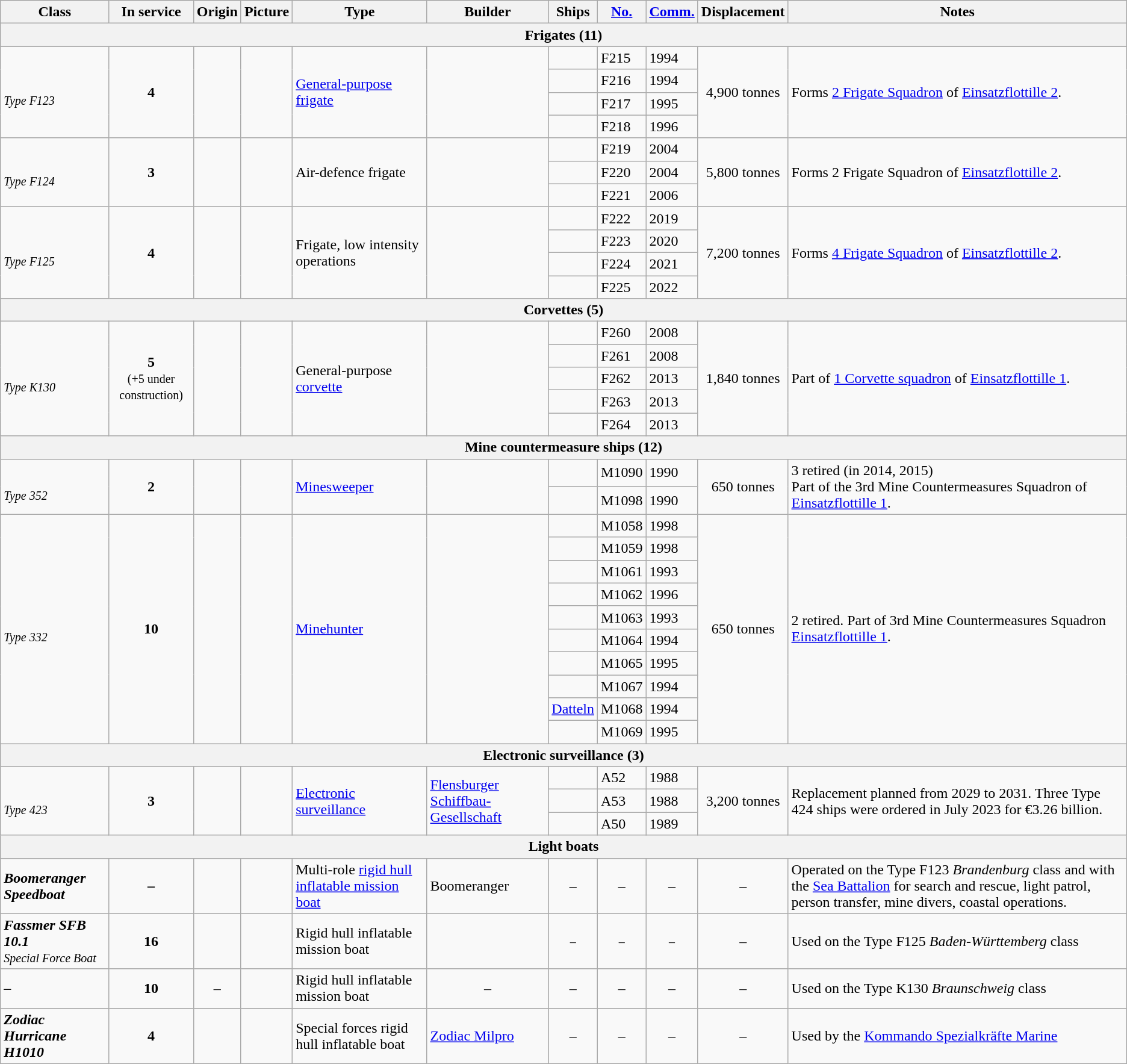<table class="wikitable">
<tr>
<th>Class</th>
<th style="text-align:center">In service</th>
<th style="text-align:center">Origin</th>
<th style="text-align:center">Picture</th>
<th style="text-align:center">Type</th>
<th style="text-align:center">Builder</th>
<th style="text-align:center">Ships</th>
<th style="text-align:center"><a href='#'>No.</a></th>
<th style="text-align:center"><a href='#'>Comm.</a></th>
<th style="text-align:center">Displacement</th>
<th>Notes</th>
</tr>
<tr>
<th colspan="11">Frigates (11)</th>
</tr>
<tr>
<td rowspan="4"><strong></strong><br><small><em>Type F123</em></small></td>
<td rowspan="4" style="text-align: center"><strong>4</strong></td>
<td rowspan="4"></td>
<td rowspan="4"></td>
<td rowspan="4"><a href='#'>General-purpose frigate</a></td>
<td rowspan="4"></td>
<td></td>
<td>F215</td>
<td>1994</td>
<td rowspan="4" align="center">4,900 tonnes</td>
<td rowspan="4">Forms <a href='#'>2 Frigate Squadron</a> of <a href='#'>Einsatzflottille 2</a>.</td>
</tr>
<tr>
<td></td>
<td>F216</td>
<td>1994</td>
</tr>
<tr>
<td></td>
<td>F217</td>
<td>1995</td>
</tr>
<tr>
<td></td>
<td>F218</td>
<td>1996</td>
</tr>
<tr>
<td rowspan="3"><strong></strong><br><small><em>Type F124</em></small></td>
<td rowspan="3" style="text-align: center"><strong>3</strong></td>
<td rowspan="3"></td>
<td rowspan="3"></td>
<td rowspan="3">Air-defence frigate</td>
<td rowspan="3" align="center"></td>
<td></td>
<td>F219</td>
<td>2004</td>
<td rowspan="3" align="center">5,800 tonnes</td>
<td rowspan="3">Forms 2 Frigate Squadron of <a href='#'>Einsatzflottille 2</a>.</td>
</tr>
<tr>
<td></td>
<td>F220</td>
<td>2004</td>
</tr>
<tr>
<td></td>
<td>F221</td>
<td>2006</td>
</tr>
<tr>
<td rowspan="4"><strong></strong><br><small><em>Type F125</em></small></td>
<td rowspan="4" style="text-align: center"><strong>4</strong></td>
<td rowspan="4"></td>
<td rowspan="4"></td>
<td rowspan="4">Frigate, low intensity operations</td>
<td rowspan="4"></td>
<td></td>
<td>F222</td>
<td>2019</td>
<td rowspan="4" align="center">7,200 tonnes</td>
<td rowspan="4">Forms <a href='#'>4 Frigate Squadron</a> of <a href='#'>Einsatzflottille 2</a>.</td>
</tr>
<tr>
<td></td>
<td>F223</td>
<td>2020</td>
</tr>
<tr>
<td></td>
<td>F224</td>
<td>2021</td>
</tr>
<tr>
<td></td>
<td>F225</td>
<td>2022</td>
</tr>
<tr>
<th colspan="11">Corvettes (5)</th>
</tr>
<tr>
<td rowspan="5"><strong></strong><br><small><em>Type K130</em></small></td>
<td rowspan="5" style="text-align: center"><strong>5</strong><br><small>(+5 under construction)</small></td>
<td rowspan="5"></td>
<td rowspan="5"></td>
<td rowspan="5">General-purpose <a href='#'>corvette</a></td>
<td rowspan="5"></td>
<td></td>
<td>F260</td>
<td>2008</td>
<td rowspan="5" align="center">1,840 tonnes</td>
<td rowspan="5">Part of <a href='#'>1 Corvette squadron</a> of <a href='#'>Einsatzflottille 1</a>.</td>
</tr>
<tr>
<td></td>
<td>F261</td>
<td>2008</td>
</tr>
<tr>
<td></td>
<td>F262</td>
<td>2013</td>
</tr>
<tr>
<td></td>
<td>F263</td>
<td>2013</td>
</tr>
<tr>
<td></td>
<td>F264</td>
<td>2013</td>
</tr>
<tr>
<th colspan="11">Mine countermeasure ships (12)</th>
</tr>
<tr>
<td rowspan="2"><strong></strong><br><small><em>Type 352</em></small></td>
<td rowspan="2" style="text-align: center"><strong>2</strong></td>
<td rowspan="2"></td>
<td rowspan="2"></td>
<td rowspan="2"><a href='#'>Minesweeper</a></td>
<td rowspan="2" align="center"></td>
<td></td>
<td>M1090</td>
<td>1990</td>
<td rowspan="2" align="center">650 tonnes</td>
<td rowspan="2">3 retired (in 2014, 2015)<br>Part of the 3rd Mine Countermeasures Squadron of <a href='#'>Einsatzflottille 1</a>.</td>
</tr>
<tr>
<td></td>
<td>M1098</td>
<td>1990</td>
</tr>
<tr>
<td rowspan="10"><strong></strong><br><small><em>Type 332</em></small></td>
<td rowspan="10" style="text-align: center;"><strong>10</strong></td>
<td rowspan="10"></td>
<td rowspan="10"></td>
<td rowspan="10"><a href='#'>Minehunter</a></td>
<td rowspan="10" align="center"></td>
<td></td>
<td>M1058</td>
<td>1998</td>
<td rowspan="10" align="center">650 tonnes</td>
<td rowspan="10">2 retired. Part of 3rd Mine Countermeasures Squadron <a href='#'>Einsatzflottille 1</a>.</td>
</tr>
<tr>
<td></td>
<td>M1059</td>
<td>1998</td>
</tr>
<tr>
<td></td>
<td>M1061</td>
<td>1993</td>
</tr>
<tr>
<td></td>
<td>M1062</td>
<td>1996</td>
</tr>
<tr>
<td></td>
<td>M1063</td>
<td>1993</td>
</tr>
<tr>
<td></td>
<td>M1064</td>
<td>1994</td>
</tr>
<tr>
<td></td>
<td>M1065</td>
<td>1995</td>
</tr>
<tr>
<td></td>
<td>M1067</td>
<td>1994</td>
</tr>
<tr>
<td><a href='#'>Datteln</a></td>
<td>M1068</td>
<td>1994</td>
</tr>
<tr>
<td></td>
<td>M1069</td>
<td>1995</td>
</tr>
<tr>
<th colspan="11">Electronic surveillance (3)</th>
</tr>
<tr>
<td rowspan="3"><strong></strong><br><small><em>Type 423</em></small></td>
<td rowspan="3" style="text-align: center"><strong>3</strong></td>
<td rowspan="3"></td>
<td rowspan="3"></td>
<td rowspan="3"><a href='#'>Electronic surveillance</a></td>
<td rowspan="3"><a href='#'>Flensburger Schiffbau-Gesellschaft</a></td>
<td></td>
<td>A52</td>
<td>1988</td>
<td rowspan="3" align="center">3,200 tonnes</td>
<td rowspan="3">Replacement planned from 2029 to 2031. Three Type 424 ships were ordered in July 2023 for €3.26 billion.</td>
</tr>
<tr>
<td></td>
<td>A53</td>
<td>1988</td>
</tr>
<tr>
<td></td>
<td>A50</td>
<td>1989</td>
</tr>
<tr>
<th colspan="11">Light boats</th>
</tr>
<tr>
<td><strong><em>Boomeranger Speedboat</em></strong></td>
<td style="text-align: center"><strong>–</strong></td>
<td></td>
<td></td>
<td>Multi-role <a href='#'>rigid hull inflatable mission boat</a></td>
<td>Boomeranger</td>
<td style="text-align: center">–</td>
<td style="text-align: center">–</td>
<td style="text-align: center">–</td>
<td style="text-align: center">–</td>
<td>Operated on the Type F123 <em>Brandenburg</em> class and with the <a href='#'>Sea Battalion</a> for search and rescue, light patrol, person transfer, mine divers, coastal operations.</td>
</tr>
<tr>
<td><strong><em>Fassmer SFB 10.1</em></strong><br><small><em>Special Force Boat</em></small></td>
<td style="text-align: center"><strong>16</strong></td>
<td></td>
<td></td>
<td>Rigid hull inflatable mission boat</td>
<td></td>
<td style="text-align: center"><small>–</small></td>
<td style="text-align: center"><small>–</small></td>
<td style="text-align: center"><small>–</small></td>
<td style="text-align: center">–</td>
<td>Used on the Type F125 <em>Baden-Württemberg</em> class</td>
</tr>
<tr>
<td><strong>–</strong></td>
<td style="text-align: center"><strong>10</strong></td>
<td style="text-align: center">–</td>
<td></td>
<td>Rigid hull inflatable mission boat</td>
<td style="text-align: center">–</td>
<td style="text-align: center">–</td>
<td style="text-align: center">–</td>
<td style="text-align: center">–</td>
<td style="text-align: center">–</td>
<td>Used on the Type K130 <em>Braunschweig</em> class</td>
</tr>
<tr>
<td><strong><em>Zodiac Hurricane H1010</em></strong></td>
<td style="text-align: center"><strong>4</strong></td>
<td></td>
<td></td>
<td>Special forces rigid hull inflatable boat</td>
<td><a href='#'>Zodiac Milpro</a></td>
<td style="text-align: center">–</td>
<td style="text-align: center">–</td>
<td style="text-align: center">–</td>
<td style="text-align: center">–</td>
<td>Used by the <a href='#'>Kommando Spezialkräfte Marine</a></td>
</tr>
</table>
